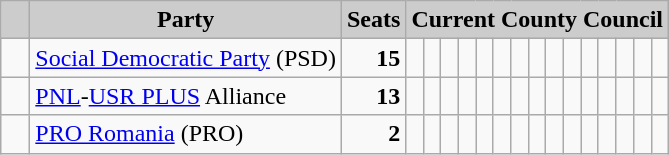<table class="wikitable">
<tr>
<th style="background:#ccc">   </th>
<th style="background:#ccc">Party</th>
<th style="background:#ccc">Seats</th>
<th style="background:#ccc" colspan="15">Current County Council</th>
</tr>
<tr>
<td>  </td>
<td><a href='#'>Social Democratic Party</a> (PSD)</td>
<td style="text-align: right"><strong>15</strong></td>
<td>  </td>
<td>  </td>
<td>  </td>
<td>  </td>
<td>  </td>
<td>  </td>
<td>  </td>
<td>  </td>
<td>  </td>
<td>  </td>
<td>  </td>
<td>  </td>
<td>  </td>
<td>  </td>
<td>  </td>
</tr>
<tr>
<td>  </td>
<td><a href='#'>PNL</a>-<a href='#'>USR PLUS</a> Alliance</td>
<td style="text-align: right"><strong>13</strong></td>
<td>  </td>
<td>  </td>
<td>  </td>
<td>  </td>
<td>  </td>
<td>  </td>
<td>  </td>
<td>  </td>
<td>  </td>
<td>  </td>
<td>  </td>
<td>  </td>
<td>  </td>
<td> </td>
<td> </td>
</tr>
<tr>
<td>  </td>
<td><a href='#'>PRO Romania</a> (PRO)</td>
<td style="text-align: right"><strong>2</strong></td>
<td>  </td>
<td>  </td>
<td> </td>
<td> </td>
<td> </td>
<td> </td>
<td> </td>
<td> </td>
<td> </td>
<td> </td>
<td> </td>
<td> </td>
<td> </td>
<td> </td>
<td> </td>
</tr>
</table>
